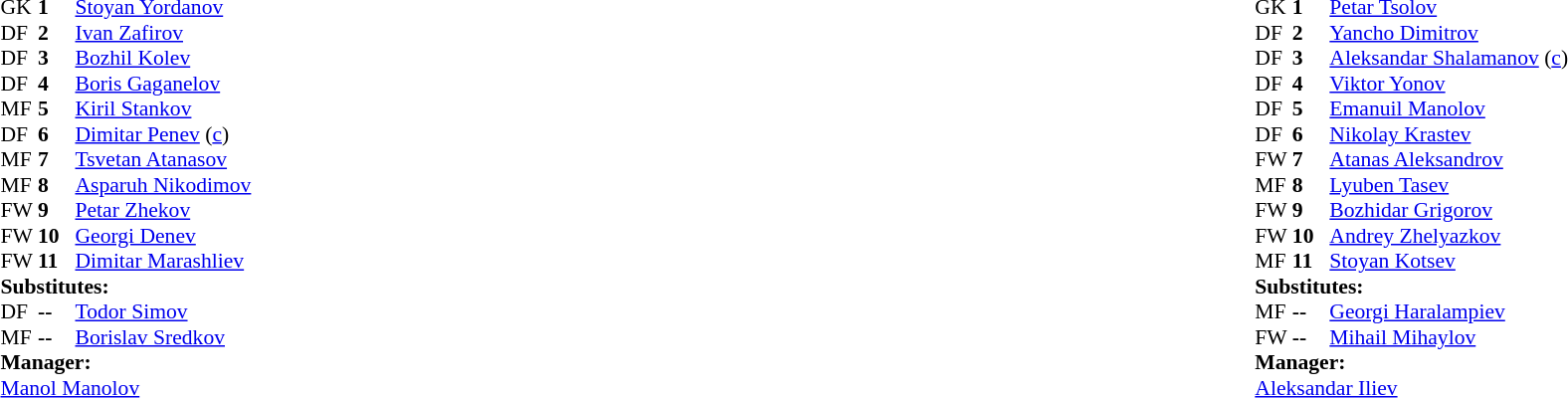<table style="width:100%">
<tr>
<td style="vertical-align:top;width:50%"><br><table style="font-size:90%" cellspacing="0" cellpadding="0">
<tr>
<th width="25"></th>
<th width="25"></th>
</tr>
<tr>
<td>GK</td>
<td><strong>1</strong></td>
<td> <a href='#'>Stoyan Yordanov</a></td>
</tr>
<tr>
<td>DF</td>
<td><strong>2</strong></td>
<td> <a href='#'>Ivan Zafirov</a></td>
</tr>
<tr>
<td>DF</td>
<td><strong>3</strong></td>
<td> <a href='#'>Bozhil Kolev</a></td>
<td></td>
<td></td>
</tr>
<tr>
<td>DF</td>
<td><strong>4</strong></td>
<td> <a href='#'>Boris Gaganelov</a></td>
</tr>
<tr>
<td>MF</td>
<td><strong>5</strong></td>
<td> <a href='#'>Kiril Stankov</a></td>
</tr>
<tr>
<td>DF</td>
<td><strong>6</strong></td>
<td> <a href='#'>Dimitar Penev</a> (<a href='#'>c</a>)</td>
</tr>
<tr>
<td>MF</td>
<td><strong>7</strong></td>
<td> <a href='#'>Tsvetan Atanasov</a></td>
<td></td>
<td></td>
</tr>
<tr>
<td>MF</td>
<td><strong>8</strong></td>
<td> <a href='#'>Asparuh Nikodimov</a></td>
</tr>
<tr>
<td>FW</td>
<td><strong>9</strong></td>
<td> <a href='#'>Petar Zhekov</a></td>
</tr>
<tr>
<td>FW</td>
<td><strong>10</strong></td>
<td> <a href='#'>Georgi Denev</a></td>
</tr>
<tr>
<td>FW</td>
<td><strong>11</strong></td>
<td> <a href='#'>Dimitar Marashliev</a></td>
</tr>
<tr>
<td colspan=4><strong>Substitutes:</strong></td>
</tr>
<tr>
<td>DF</td>
<td><strong>--</strong></td>
<td> <a href='#'>Todor Simov</a></td>
<td></td>
<td></td>
</tr>
<tr>
<td>MF</td>
<td><strong>--</strong></td>
<td> <a href='#'>Borislav Sredkov</a></td>
<td></td>
<td></td>
</tr>
<tr>
<td colspan=4><strong>Manager:</strong></td>
</tr>
<tr>
<td colspan="4"> <a href='#'>Manol Manolov</a></td>
</tr>
</table>
</td>
<td valign="top"></td>
<td valign="top" width="50%"><br><table cellspacing="0" cellpadding="0" style="font-size:90%;margin:auto">
<tr>
<th width="25"></th>
<th width="25"></th>
</tr>
<tr>
<td>GK</td>
<td><strong>1</strong></td>
<td> <a href='#'>Petar Tsolov</a></td>
</tr>
<tr>
<td>DF</td>
<td><strong>2</strong></td>
<td> <a href='#'>Yancho Dimitrov</a></td>
</tr>
<tr>
<td>DF</td>
<td><strong>3</strong></td>
<td> <a href='#'>Aleksandar Shalamanov</a> (<a href='#'>c</a>)</td>
</tr>
<tr>
<td>DF</td>
<td><strong>4</strong></td>
<td> <a href='#'>Viktor Yonov</a></td>
</tr>
<tr>
<td>DF</td>
<td><strong>5</strong></td>
<td> <a href='#'>Emanuil Manolov</a></td>
<td></td>
<td></td>
</tr>
<tr>
<td>DF</td>
<td><strong>6</strong></td>
<td> <a href='#'>Nikolay Krastev</a> </td>
</tr>
<tr>
<td>FW</td>
<td><strong>7</strong></td>
<td> <a href='#'>Atanas Aleksandrov</a></td>
</tr>
<tr>
<td>MF</td>
<td><strong>8</strong></td>
<td> <a href='#'>Lyuben Tasev</a></td>
</tr>
<tr>
<td>FW</td>
<td><strong>9</strong></td>
<td> <a href='#'>Bozhidar Grigorov</a></td>
</tr>
<tr>
<td>FW</td>
<td><strong>10</strong></td>
<td> <a href='#'>Andrey Zhelyazkov</a></td>
</tr>
<tr>
<td>MF</td>
<td><strong>11</strong></td>
<td> <a href='#'>Stoyan Kotsev</a></td>
<td></td>
<td></td>
</tr>
<tr>
<td colspan=4><strong>Substitutes:</strong></td>
</tr>
<tr>
<td>MF</td>
<td><strong>--</strong></td>
<td> <a href='#'>Georgi Haralampiev</a></td>
<td></td>
<td></td>
</tr>
<tr>
<td>FW</td>
<td><strong>--</strong></td>
<td> <a href='#'>Mihail Mihaylov</a></td>
<td></td>
<td></td>
</tr>
<tr>
<td colspan=4><strong>Manager:</strong></td>
</tr>
<tr>
<td colspan="4"> <a href='#'>Aleksandar Iliev</a></td>
</tr>
</table>
</td>
</tr>
</table>
